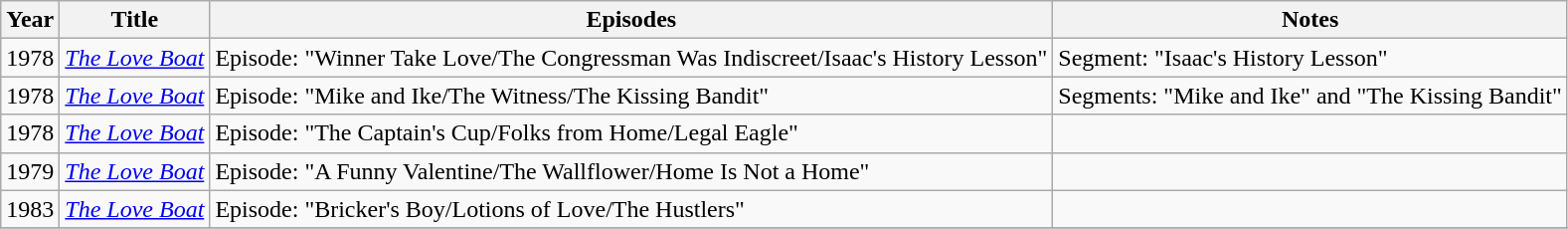<table class="wikitable sortable">
<tr>
<th>Year</th>
<th>Title</th>
<th>Episodes</th>
<th class="unsortable">Notes</th>
</tr>
<tr>
<td>1978</td>
<td><em><a href='#'>The Love Boat</a></em></td>
<td>Episode: "Winner Take Love/The Congressman Was Indiscreet/Isaac's History Lesson"</td>
<td>Segment: "Isaac's History Lesson"</td>
</tr>
<tr>
<td>1978</td>
<td><em><a href='#'>The Love Boat</a></em></td>
<td>Episode: "Mike and Ike/The Witness/The Kissing Bandit"</td>
<td>Segments: "Mike and Ike" and "The Kissing Bandit"</td>
</tr>
<tr>
<td>1978</td>
<td><em><a href='#'>The Love Boat</a></em></td>
<td>Episode: "The Captain's Cup/Folks from Home/Legal Eagle"</td>
<td></td>
</tr>
<tr>
<td>1979</td>
<td><em><a href='#'>The Love Boat</a></em></td>
<td>Episode: "A Funny Valentine/The Wallflower/Home Is Not a Home"</td>
<td></td>
</tr>
<tr>
<td>1983</td>
<td><em><a href='#'>The Love Boat</a></em></td>
<td>Episode: "Bricker's Boy/Lotions of Love/The Hustlers"</td>
<td></td>
</tr>
<tr>
</tr>
</table>
